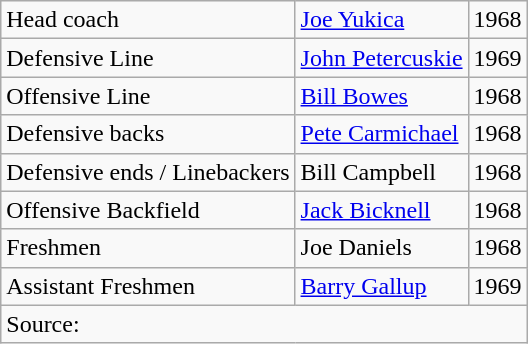<table class="wikitable">
<tr>
<td>Head coach</td>
<td><a href='#'>Joe Yukica</a></td>
<td>1968</td>
</tr>
<tr>
<td>Defensive Line</td>
<td><a href='#'>John Petercuskie</a></td>
<td>1969</td>
</tr>
<tr>
<td>Offensive Line</td>
<td><a href='#'>Bill Bowes</a></td>
<td>1968</td>
</tr>
<tr>
<td>Defensive backs</td>
<td><a href='#'>Pete Carmichael</a></td>
<td>1968</td>
</tr>
<tr>
<td>Defensive ends / Linebackers</td>
<td>Bill Campbell</td>
<td>1968</td>
</tr>
<tr>
<td>Offensive Backfield</td>
<td><a href='#'>Jack Bicknell</a></td>
<td>1968</td>
</tr>
<tr>
<td>Freshmen</td>
<td>Joe Daniels</td>
<td>1968</td>
</tr>
<tr>
<td>Assistant Freshmen</td>
<td><a href='#'>Barry Gallup</a></td>
<td>1969</td>
</tr>
<tr>
<td colspan="3">Source:</td>
</tr>
</table>
